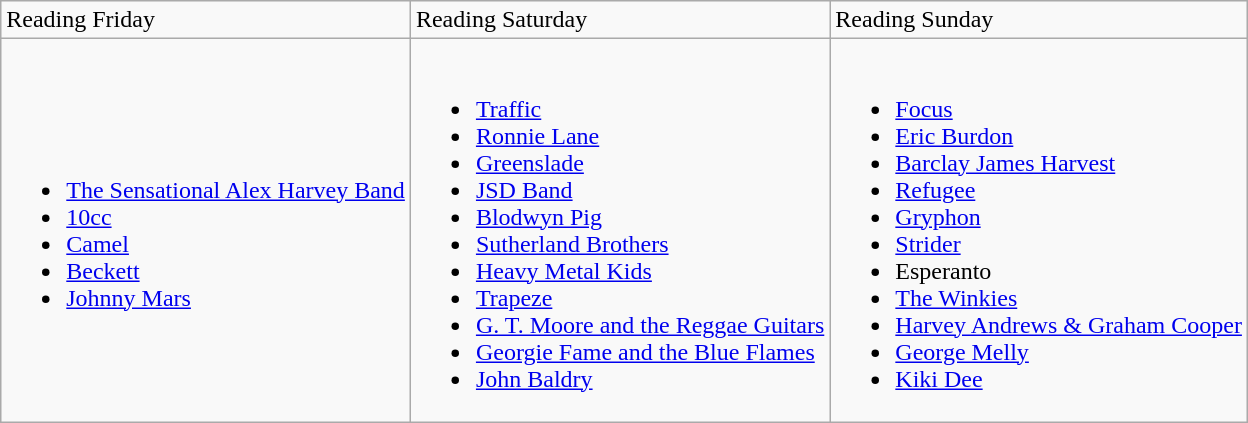<table class="wikitable">
<tr>
<td>Reading Friday</td>
<td>Reading Saturday</td>
<td>Reading Sunday</td>
</tr>
<tr>
<td><br><ul><li><a href='#'>The Sensational Alex Harvey Band</a></li><li><a href='#'>10cc</a></li><li><a href='#'>Camel</a></li><li><a href='#'>Beckett</a></li><li><a href='#'>Johnny Mars</a></li></ul></td>
<td><br><ul><li><a href='#'>Traffic</a></li><li><a href='#'>Ronnie Lane</a></li><li><a href='#'>Greenslade</a></li><li><a href='#'>JSD Band</a></li><li><a href='#'>Blodwyn Pig</a></li><li><a href='#'>Sutherland Brothers</a></li><li><a href='#'>Heavy Metal Kids</a></li><li><a href='#'>Trapeze</a></li><li><a href='#'>G. T. Moore and the Reggae Guitars</a></li><li><a href='#'>Georgie Fame and the Blue Flames</a></li><li><a href='#'>John Baldry</a></li></ul></td>
<td><br><ul><li><a href='#'>Focus</a></li><li><a href='#'>Eric Burdon</a></li><li><a href='#'>Barclay James Harvest</a></li><li><a href='#'>Refugee</a></li><li><a href='#'>Gryphon</a></li><li><a href='#'>Strider</a></li><li>Esperanto</li><li><a href='#'>The Winkies</a></li><li><a href='#'>Harvey Andrews & Graham Cooper</a></li><li><a href='#'>George Melly</a></li><li><a href='#'>Kiki Dee</a></li></ul></td>
</tr>
</table>
